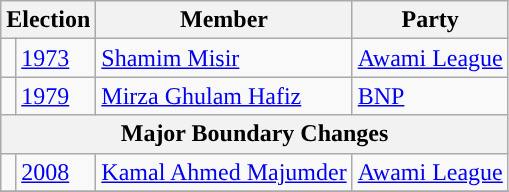<table class="wikitable">
<tr>
<th colspan="2">Election</th>
<th>Member</th>
<th>Party</th>
</tr>
<tr>
<td style="background-color:"></td>
<td><a href='#'>1973</a></td>
<td><a href='#'>Shamim Misir</a></td>
<td><a href='#'>Awami League</a></td>
</tr>
<tr>
<td style="background-color:"></td>
<td><a href='#'>1979</a></td>
<td><a href='#'>Mirza Ghulam Hafiz</a></td>
<td><a href='#'>BNP</a></td>
</tr>
<tr>
<th colspan="4">Major Boundary Changes</th>
</tr>
<tr>
<td style="background-color:"></td>
<td><a href='#'>2008</a></td>
<td><a href='#'>Kamal Ahmed Majumder</a></td>
<td><a href='#'>Awami League</a></td>
</tr>
<tr>
</tr>
</table>
